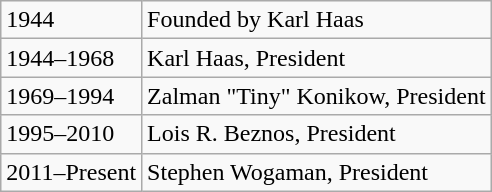<table class="wikitable">
<tr>
<td>1944</td>
<td>Founded by Karl Haas</td>
</tr>
<tr>
<td>1944–1968</td>
<td>Karl Haas, President</td>
</tr>
<tr>
<td>1969–1994</td>
<td>Zalman "Tiny" Konikow, President</td>
</tr>
<tr>
<td>1995–2010</td>
<td>Lois R. Beznos, President</td>
</tr>
<tr>
<td>2011–Present</td>
<td>Stephen Wogaman, President</td>
</tr>
</table>
